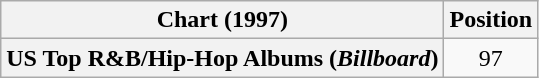<table class="wikitable plainrowheaders" style="text-align:center">
<tr>
<th scope="col">Chart (1997)</th>
<th scope="col">Position</th>
</tr>
<tr>
<th scope="row">US Top R&B/Hip-Hop Albums (<em>Billboard</em>)</th>
<td>97</td>
</tr>
</table>
